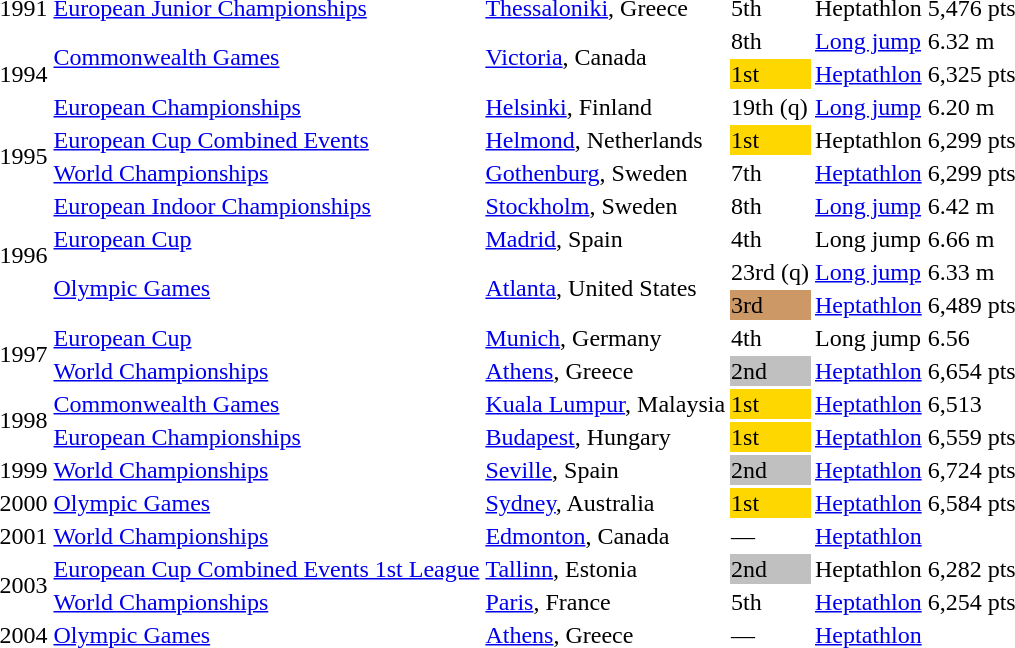<table>
<tr>
<td>1991</td>
<td><a href='#'>European Junior Championships</a></td>
<td><a href='#'>Thessaloniki</a>, Greece</td>
<td>5th</td>
<td>Heptathlon</td>
<td>5,476 pts</td>
</tr>
<tr>
<td rowspan=3>1994</td>
<td rowspan=2><a href='#'>Commonwealth Games</a></td>
<td rowspan=2><a href='#'>Victoria</a>, Canada</td>
<td>8th</td>
<td><a href='#'>Long jump</a></td>
<td>6.32 m</td>
</tr>
<tr>
<td bgcolor=gold>1st</td>
<td><a href='#'>Heptathlon</a></td>
<td>6,325 pts</td>
</tr>
<tr>
<td><a href='#'>European Championships</a></td>
<td><a href='#'>Helsinki</a>, Finland</td>
<td>19th (q)</td>
<td><a href='#'>Long jump</a></td>
<td>6.20 m</td>
</tr>
<tr>
<td rowspan=2>1995</td>
<td><a href='#'>European Cup Combined Events</a></td>
<td><a href='#'>Helmond</a>, Netherlands</td>
<td bgcolor=gold>1st</td>
<td>Heptathlon</td>
<td>6,299 pts</td>
</tr>
<tr>
<td><a href='#'>World Championships</a></td>
<td><a href='#'>Gothenburg</a>, Sweden</td>
<td>7th</td>
<td><a href='#'>Heptathlon</a></td>
<td>6,299 pts</td>
</tr>
<tr>
<td rowspan=4>1996</td>
<td><a href='#'>European Indoor Championships</a></td>
<td><a href='#'>Stockholm</a>, Sweden</td>
<td>8th</td>
<td><a href='#'>Long jump</a></td>
<td>6.42 m</td>
</tr>
<tr>
<td><a href='#'>European Cup</a></td>
<td><a href='#'>Madrid</a>, Spain</td>
<td>4th</td>
<td>Long jump</td>
<td>6.66 m</td>
</tr>
<tr>
<td rowspan=2><a href='#'>Olympic Games</a></td>
<td rowspan=2><a href='#'>Atlanta</a>, United States</td>
<td>23rd (q)</td>
<td><a href='#'>Long jump</a></td>
<td>6.33 m</td>
</tr>
<tr>
<td bgcolor=cc9966>3rd</td>
<td><a href='#'>Heptathlon</a></td>
<td>6,489 pts</td>
</tr>
<tr>
<td rowspan=2>1997</td>
<td><a href='#'>European Cup</a></td>
<td><a href='#'>Munich</a>, Germany</td>
<td>4th</td>
<td>Long jump</td>
<td>6.56</td>
</tr>
<tr>
<td><a href='#'>World Championships</a></td>
<td><a href='#'>Athens</a>, Greece</td>
<td bgcolor=silver>2nd</td>
<td><a href='#'>Heptathlon</a></td>
<td>6,654 pts</td>
</tr>
<tr>
<td rowspan=2>1998</td>
<td><a href='#'>Commonwealth Games</a></td>
<td><a href='#'>Kuala Lumpur</a>, Malaysia</td>
<td bgcolor=gold>1st</td>
<td><a href='#'>Heptathlon</a></td>
<td>6,513</td>
</tr>
<tr>
<td><a href='#'>European Championships</a></td>
<td><a href='#'>Budapest</a>, Hungary</td>
<td bgcolor=gold>1st</td>
<td><a href='#'>Heptathlon</a></td>
<td>6,559 pts</td>
</tr>
<tr>
<td>1999</td>
<td><a href='#'>World Championships</a></td>
<td><a href='#'>Seville</a>, Spain</td>
<td bgcolor=silver>2nd</td>
<td><a href='#'>Heptathlon</a></td>
<td>6,724 pts</td>
</tr>
<tr>
<td>2000</td>
<td><a href='#'>Olympic Games</a></td>
<td><a href='#'>Sydney</a>, Australia</td>
<td bgcolor=gold>1st</td>
<td><a href='#'>Heptathlon</a></td>
<td>6,584 pts</td>
</tr>
<tr>
<td>2001</td>
<td><a href='#'>World Championships</a></td>
<td><a href='#'>Edmonton</a>, Canada</td>
<td>—</td>
<td><a href='#'>Heptathlon</a></td>
<td></td>
</tr>
<tr>
<td rowspan=2>2003</td>
<td><a href='#'>European Cup Combined Events 1st League</a></td>
<td><a href='#'>Tallinn</a>, Estonia</td>
<td bgcolor=silver>2nd</td>
<td>Heptathlon</td>
<td>6,282 pts</td>
</tr>
<tr>
<td><a href='#'>World Championships</a></td>
<td><a href='#'>Paris</a>, France</td>
<td>5th</td>
<td><a href='#'>Heptathlon</a></td>
<td>6,254 pts</td>
</tr>
<tr>
<td>2004</td>
<td><a href='#'>Olympic Games</a></td>
<td><a href='#'>Athens</a>, Greece</td>
<td>—</td>
<td><a href='#'>Heptathlon</a></td>
<td></td>
</tr>
</table>
